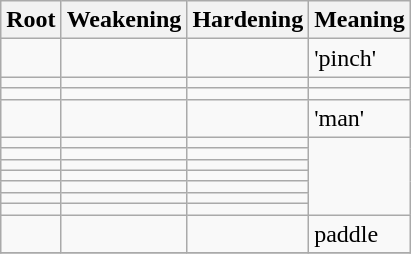<table class=wikitable>
<tr>
<th>Root</th>
<th>Weakening</th>
<th>Hardening</th>
<th>Meaning</th>
</tr>
<tr>
<td></td>
<td></td>
<td></td>
<td>'pinch'</td>
</tr>
<tr>
<td></td>
<td></td>
<td></td>
<td></td>
</tr>
<tr>
<td></td>
<td></td>
<td></td>
<td></td>
</tr>
<tr>
<td></td>
<td></td>
<td></td>
<td>'man'</td>
</tr>
<tr>
<td></td>
<td></td>
<td></td>
</tr>
<tr>
<td></td>
<td></td>
<td></td>
</tr>
<tr>
<td></td>
<td></td>
<td></td>
</tr>
<tr>
<td></td>
<td></td>
<td></td>
</tr>
<tr>
<td></td>
<td></td>
<td></td>
</tr>
<tr>
<td></td>
<td></td>
<td></td>
</tr>
<tr>
<td></td>
<td></td>
<td></td>
</tr>
<tr>
<td></td>
<td></td>
<td></td>
<td>paddle</td>
</tr>
<tr>
</tr>
</table>
